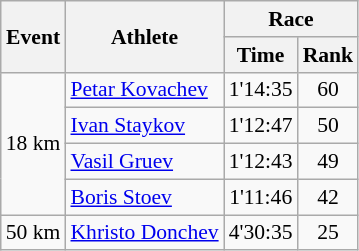<table class="wikitable" border="1" style="font-size:90%">
<tr>
<th rowspan=2>Event</th>
<th rowspan=2>Athlete</th>
<th colspan=2>Race</th>
</tr>
<tr>
<th>Time</th>
<th>Rank</th>
</tr>
<tr>
<td rowspan=4>18 km</td>
<td><a href='#'>Petar Kovachev</a></td>
<td align=center>1'14:35</td>
<td align=center>60</td>
</tr>
<tr>
<td><a href='#'>Ivan Staykov</a></td>
<td align=center>1'12:47</td>
<td align=center>50</td>
</tr>
<tr>
<td><a href='#'>Vasil Gruev</a></td>
<td align=center>1'12:43</td>
<td align=center>49</td>
</tr>
<tr>
<td><a href='#'>Boris Stoev</a></td>
<td align=center>1'11:46</td>
<td align=center>42</td>
</tr>
<tr>
<td>50 km</td>
<td><a href='#'>Khristo Donchev</a></td>
<td align=center>4'30:35</td>
<td align=center>25</td>
</tr>
</table>
